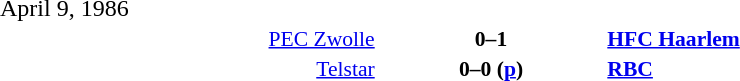<table width=100% cellspacing=1>
<tr>
<th width=20%></th>
<th width=12%></th>
<th width=20%></th>
<th></th>
</tr>
<tr>
<td>April 9, 1986</td>
</tr>
<tr style=font-size:90%>
<td align=right><a href='#'>PEC Zwolle</a></td>
<td align=center><strong>0–1</strong></td>
<td><strong><a href='#'>HFC Haarlem</a></strong></td>
</tr>
<tr style=font-size:90%>
<td align=right><a href='#'>Telstar</a></td>
<td align=center><strong>0–0 (<a href='#'>p</a>)</strong></td>
<td><strong><a href='#'>RBC</a></strong></td>
</tr>
</table>
